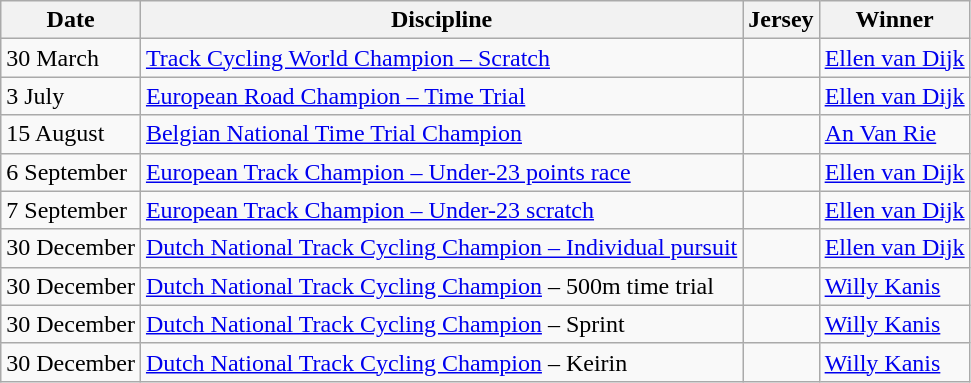<table class="wikitable">
<tr>
<th>Date</th>
<th>Discipline</th>
<th>Jersey</th>
<th>Winner</th>
</tr>
<tr>
<td>30 March</td>
<td><a href='#'>Track Cycling World Champion – Scratch</a></td>
<td></td>
<td> <a href='#'>Ellen van Dijk</a></td>
</tr>
<tr>
<td>3 July</td>
<td><a href='#'>European Road Champion – Time Trial</a></td>
<td></td>
<td> <a href='#'>Ellen van Dijk</a></td>
</tr>
<tr>
<td>15 August</td>
<td><a href='#'>Belgian National Time Trial Champion</a></td>
<td></td>
<td><a href='#'>An Van Rie</a></td>
</tr>
<tr>
<td>6 September</td>
<td><a href='#'>European Track Champion – Under-23 points race</a></td>
<td></td>
<td> <a href='#'>Ellen van Dijk</a></td>
</tr>
<tr>
<td>7 September</td>
<td><a href='#'>European Track Champion – Under-23 scratch</a></td>
<td></td>
<td> <a href='#'>Ellen van Dijk</a></td>
</tr>
<tr>
<td>30 December</td>
<td><a href='#'>Dutch National Track Cycling Champion – Individual pursuit</a></td>
<td></td>
<td><a href='#'>Ellen van Dijk</a></td>
</tr>
<tr>
<td>30 December</td>
<td><a href='#'>Dutch National Track Cycling Champion</a> – 500m time trial</td>
<td></td>
<td><a href='#'>Willy Kanis</a></td>
</tr>
<tr>
<td>30 December</td>
<td><a href='#'>Dutch National Track Cycling Champion</a> – Sprint</td>
<td></td>
<td><a href='#'>Willy Kanis</a></td>
</tr>
<tr>
<td>30 December</td>
<td><a href='#'>Dutch National Track Cycling Champion</a> – Keirin</td>
<td></td>
<td><a href='#'>Willy Kanis</a></td>
</tr>
</table>
